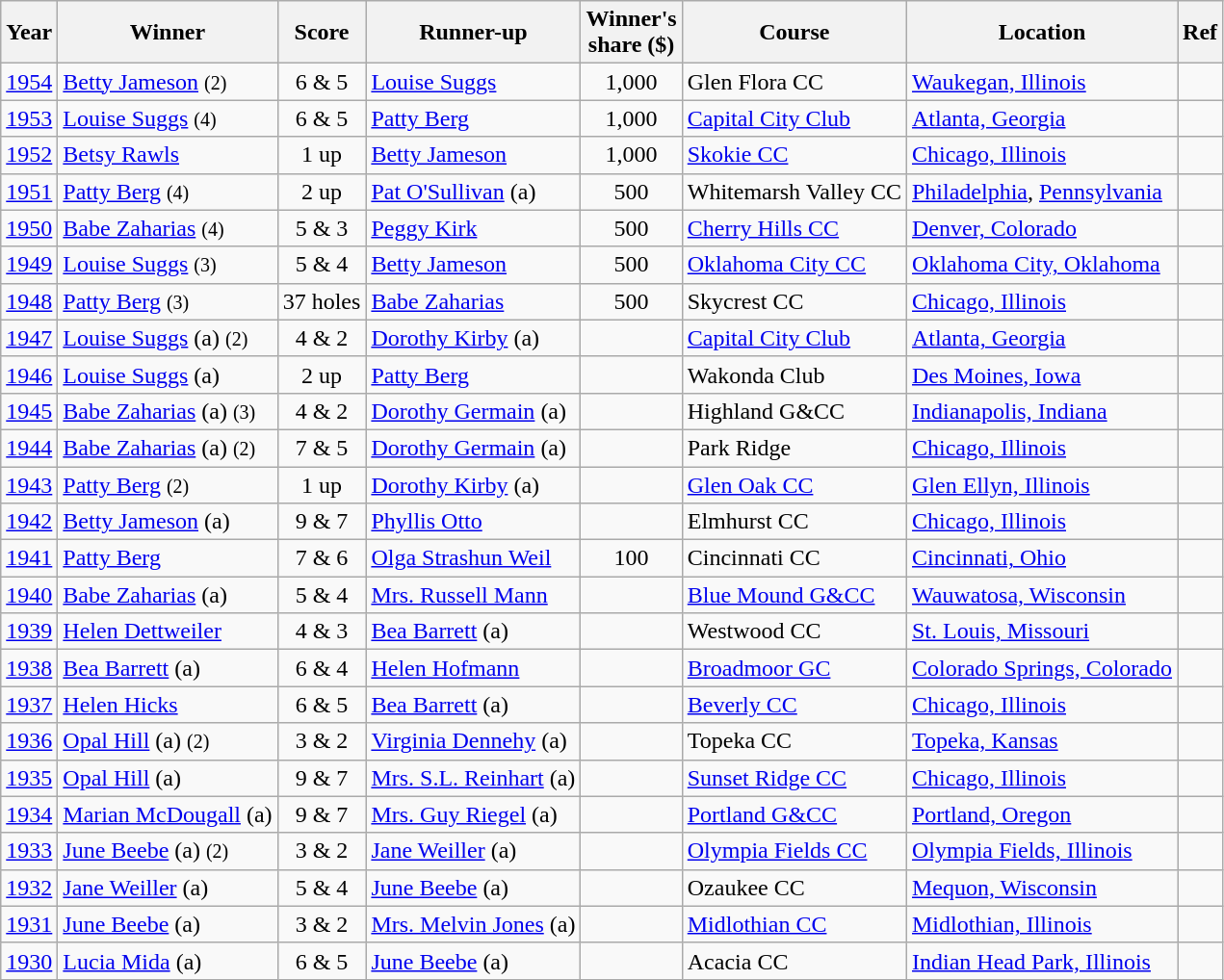<table class=wikitable>
<tr>
<th>Year</th>
<th>Winner</th>
<th>Score</th>
<th>Runner-up</th>
<th>Winner's<br>share ($)</th>
<th>Course</th>
<th>Location</th>
<th>Ref</th>
</tr>
<tr>
<td><a href='#'>1954</a></td>
<td><a href='#'>Betty Jameson</a> <small>(2)</small></td>
<td align=center>6 & 5</td>
<td> <a href='#'>Louise Suggs</a></td>
<td align=center>1,000</td>
<td>Glen Flora CC</td>
<td><a href='#'>Waukegan, Illinois</a></td>
<td></td>
</tr>
<tr>
<td><a href='#'>1953</a></td>
<td><a href='#'>Louise Suggs</a> <small>(4)</small></td>
<td align=center>6 & 5</td>
<td> <a href='#'>Patty Berg</a></td>
<td align=center>1,000</td>
<td><a href='#'>Capital City Club</a></td>
<td><a href='#'>Atlanta, Georgia</a></td>
<td></td>
</tr>
<tr>
<td><a href='#'>1952</a></td>
<td><a href='#'>Betsy Rawls</a></td>
<td align=center>1 up</td>
<td> <a href='#'>Betty Jameson</a></td>
<td align=center>1,000</td>
<td><a href='#'>Skokie CC</a></td>
<td><a href='#'>Chicago, Illinois</a></td>
<td></td>
</tr>
<tr>
<td><a href='#'>1951</a></td>
<td><a href='#'>Patty Berg</a> <small>(4)</small></td>
<td align=center>2 up</td>
<td> <a href='#'>Pat O'Sullivan</a> (a)</td>
<td align=center>500</td>
<td>Whitemarsh Valley CC</td>
<td><a href='#'>Philadelphia</a>, <a href='#'>Pennsylvania</a></td>
<td></td>
</tr>
<tr>
<td><a href='#'>1950</a></td>
<td><a href='#'>Babe Zaharias</a> <small>(4)</small></td>
<td align=center>5 & 3</td>
<td> <a href='#'>Peggy Kirk</a></td>
<td align=center>500</td>
<td><a href='#'>Cherry Hills CC</a></td>
<td><a href='#'>Denver, Colorado</a></td>
<td></td>
</tr>
<tr>
<td><a href='#'>1949</a></td>
<td><a href='#'>Louise Suggs</a> <small>(3)</small></td>
<td align=center>5 & 4</td>
<td> <a href='#'>Betty Jameson</a></td>
<td align=center>500</td>
<td><a href='#'>Oklahoma City CC</a></td>
<td><a href='#'>Oklahoma City, Oklahoma</a></td>
<td></td>
</tr>
<tr>
<td><a href='#'>1948</a></td>
<td><a href='#'>Patty Berg</a> <small>(3)</small></td>
<td align=center>37 holes</td>
<td> <a href='#'>Babe Zaharias</a></td>
<td align=center>500</td>
<td>Skycrest CC</td>
<td><a href='#'>Chicago, Illinois</a></td>
<td></td>
</tr>
<tr>
<td><a href='#'>1947</a></td>
<td><a href='#'>Louise Suggs</a> (a) <small>(2)</small></td>
<td align=center>4 & 2</td>
<td> <a href='#'>Dorothy Kirby</a> (a)</td>
<td></td>
<td><a href='#'>Capital City Club</a></td>
<td><a href='#'>Atlanta, Georgia</a></td>
<td></td>
</tr>
<tr>
<td><a href='#'>1946</a></td>
<td><a href='#'>Louise Suggs</a> (a)</td>
<td align=center>2 up</td>
<td> <a href='#'>Patty Berg</a></td>
<td></td>
<td>Wakonda Club</td>
<td><a href='#'>Des Moines, Iowa</a></td>
<td></td>
</tr>
<tr>
<td><a href='#'>1945</a></td>
<td><a href='#'>Babe Zaharias</a> (a) <small>(3)</small></td>
<td align=center>4 & 2</td>
<td> <a href='#'>Dorothy Germain</a> (a)</td>
<td></td>
<td>Highland G&CC</td>
<td><a href='#'>Indianapolis, Indiana</a></td>
<td></td>
</tr>
<tr>
<td><a href='#'>1944</a></td>
<td><a href='#'>Babe Zaharias</a> (a) <small>(2)</small></td>
<td align=center>7 & 5</td>
<td> <a href='#'>Dorothy Germain</a> (a)</td>
<td></td>
<td>Park Ridge</td>
<td><a href='#'>Chicago, Illinois</a></td>
<td></td>
</tr>
<tr>
<td><a href='#'>1943</a></td>
<td><a href='#'>Patty Berg</a> <small>(2)</small></td>
<td align=center>1 up</td>
<td> <a href='#'>Dorothy Kirby</a> (a)</td>
<td></td>
<td><a href='#'>Glen Oak CC</a></td>
<td><a href='#'>Glen Ellyn, Illinois</a></td>
<td></td>
</tr>
<tr>
<td><a href='#'>1942</a></td>
<td><a href='#'>Betty Jameson</a> (a)</td>
<td align=center>9 & 7</td>
<td> <a href='#'>Phyllis Otto</a></td>
<td></td>
<td>Elmhurst CC</td>
<td><a href='#'>Chicago, Illinois</a></td>
<td></td>
</tr>
<tr>
<td><a href='#'>1941</a></td>
<td><a href='#'>Patty Berg</a></td>
<td align=center>7 & 6</td>
<td> <a href='#'>Olga Strashun Weil</a></td>
<td align=center>100</td>
<td>Cincinnati CC</td>
<td><a href='#'>Cincinnati, Ohio</a></td>
<td></td>
</tr>
<tr>
<td><a href='#'>1940</a></td>
<td><a href='#'>Babe Zaharias</a> (a)</td>
<td align=center>5 & 4</td>
<td> <a href='#'>Mrs. Russell Mann</a></td>
<td></td>
<td><a href='#'>Blue Mound G&CC</a></td>
<td><a href='#'>Wauwatosa, Wisconsin</a></td>
<td></td>
</tr>
<tr>
<td><a href='#'>1939</a></td>
<td><a href='#'>Helen Dettweiler</a></td>
<td align=center>4 & 3</td>
<td> <a href='#'>Bea Barrett</a> (a)</td>
<td></td>
<td>Westwood CC</td>
<td><a href='#'>St. Louis, Missouri</a></td>
<td></td>
</tr>
<tr>
<td><a href='#'>1938</a></td>
<td><a href='#'>Bea Barrett</a> (a)</td>
<td align=center>6 & 4</td>
<td> <a href='#'>Helen Hofmann</a></td>
<td></td>
<td><a href='#'>Broadmoor GC</a></td>
<td><a href='#'>Colorado Springs, Colorado</a></td>
<td></td>
</tr>
<tr>
<td><a href='#'>1937</a></td>
<td><a href='#'>Helen Hicks</a></td>
<td align=center>6 & 5</td>
<td> <a href='#'>Bea Barrett</a> (a)</td>
<td></td>
<td><a href='#'>Beverly CC</a></td>
<td><a href='#'>Chicago, Illinois</a></td>
<td></td>
</tr>
<tr>
<td><a href='#'>1936</a></td>
<td><a href='#'>Opal Hill</a> (a) <small>(2)</small></td>
<td align=center>3 & 2</td>
<td> <a href='#'>Virginia Dennehy</a> (a)</td>
<td></td>
<td>Topeka CC</td>
<td><a href='#'>Topeka, Kansas</a></td>
<td></td>
</tr>
<tr>
<td><a href='#'>1935</a></td>
<td><a href='#'>Opal Hill</a> (a)</td>
<td align=center>9 & 7</td>
<td> <a href='#'>Mrs. S.L. Reinhart</a> (a)</td>
<td></td>
<td><a href='#'>Sunset Ridge CC</a></td>
<td><a href='#'>Chicago, Illinois</a></td>
<td></td>
</tr>
<tr>
<td><a href='#'>1934</a></td>
<td><a href='#'>Marian McDougall</a> (a)</td>
<td align=center>9 & 7</td>
<td> <a href='#'>Mrs. Guy Riegel</a> (a)</td>
<td></td>
<td><a href='#'>Portland G&CC</a></td>
<td><a href='#'>Portland, Oregon</a></td>
<td></td>
</tr>
<tr>
<td><a href='#'>1933</a></td>
<td><a href='#'>June Beebe</a> (a) <small>(2)</small></td>
<td align=center>3 & 2</td>
<td> <a href='#'>Jane Weiller</a> (a)</td>
<td></td>
<td><a href='#'>Olympia Fields CC</a></td>
<td><a href='#'>Olympia Fields, Illinois</a></td>
<td></td>
</tr>
<tr>
<td><a href='#'>1932</a></td>
<td><a href='#'>Jane Weiller</a> (a)</td>
<td align=center>5 & 4</td>
<td> <a href='#'>June Beebe</a> (a)</td>
<td></td>
<td>Ozaukee CC</td>
<td><a href='#'>Mequon, Wisconsin</a></td>
<td></td>
</tr>
<tr>
<td><a href='#'>1931</a></td>
<td><a href='#'>June Beebe</a> (a)</td>
<td align=center>3 & 2</td>
<td> <a href='#'>Mrs. Melvin Jones</a> (a)</td>
<td></td>
<td><a href='#'>Midlothian CC</a></td>
<td><a href='#'>Midlothian, Illinois</a></td>
<td></td>
</tr>
<tr>
<td><a href='#'>1930</a></td>
<td><a href='#'>Lucia Mida</a> (a)</td>
<td align=center>6 & 5</td>
<td> <a href='#'>June Beebe</a> (a)</td>
<td></td>
<td>Acacia CC</td>
<td><a href='#'>Indian Head Park, Illinois</a></td>
<td></td>
</tr>
</table>
